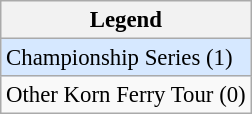<table class="wikitable" style="font-size:95%;">
<tr>
<th>Legend</th>
</tr>
<tr style="background:#D6E8FF;">
<td>Championship Series (1)</td>
</tr>
<tr>
<td>Other Korn Ferry Tour (0)</td>
</tr>
</table>
